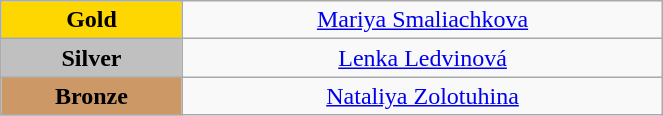<table class="wikitable" style="text-align:center; " width="35%">
<tr>
<td bgcolor="gold"><strong>Gold</strong></td>
<td><a href='#'>Mariya Smaliachkova</a><br>  <small><em></em></small></td>
</tr>
<tr>
<td bgcolor="silver"><strong>Silver</strong></td>
<td><a href='#'>Lenka Ledvinová</a><br>  <small><em></em></small></td>
</tr>
<tr>
<td bgcolor="CC9966"><strong>Bronze</strong></td>
<td><a href='#'>Nataliya Zolotuhina</a><br>  <small><em></em></small></td>
</tr>
</table>
